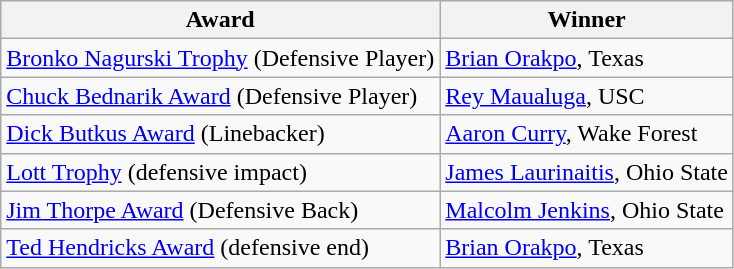<table class="wikitable">
<tr>
<th>Award</th>
<th><strong>Winner</strong></th>
</tr>
<tr>
<td><a href='#'>Bronko Nagurski Trophy</a> (Defensive Player)</td>
<td><a href='#'>Brian Orakpo</a>, Texas</td>
</tr>
<tr>
<td><a href='#'>Chuck Bednarik Award</a> (Defensive Player)</td>
<td><a href='#'>Rey Maualuga</a>, USC</td>
</tr>
<tr>
<td><a href='#'>Dick Butkus Award</a> (Linebacker)</td>
<td><a href='#'>Aaron Curry</a>, Wake Forest</td>
</tr>
<tr>
<td><a href='#'>Lott Trophy</a> (defensive impact)</td>
<td><a href='#'>James Laurinaitis</a>, Ohio State</td>
</tr>
<tr>
<td><a href='#'>Jim Thorpe Award</a> (Defensive Back)</td>
<td><a href='#'>Malcolm Jenkins</a>, Ohio State</td>
</tr>
<tr>
<td><a href='#'>Ted Hendricks Award</a> (defensive end)</td>
<td><a href='#'>Brian Orakpo</a>, Texas</td>
</tr>
</table>
